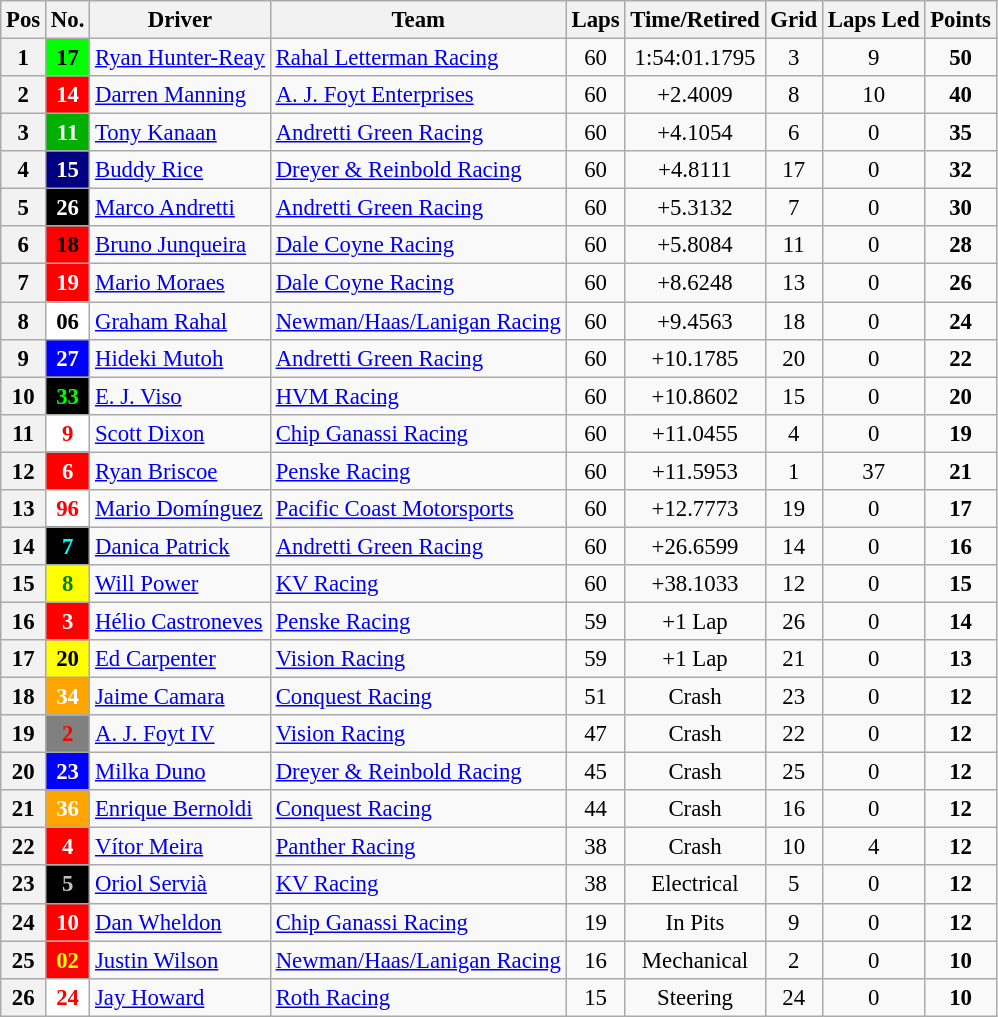<table class="wikitable" style="font-size:95%;">
<tr>
<th>Pos</th>
<th>No.</th>
<th>Driver</th>
<th>Team</th>
<th>Laps</th>
<th>Time/Retired</th>
<th>Grid</th>
<th>Laps Led</th>
<th>Points</th>
</tr>
<tr>
<th>1</th>
<td style="background:#00FF00; color:black;" align=center><strong>17</strong></td>
<td> <a href='#'>Ryan Hunter-Reay</a></td>
<td><a href='#'>Rahal Letterman Racing</a></td>
<td align=center>60</td>
<td align=center>1:54:01.1795</td>
<td align=center>3</td>
<td align=center>9</td>
<td align=center><strong>50</strong></td>
</tr>
<tr>
<th>2</th>
<td style="background:#ff0000; color:white;" align="center"><strong>14</strong></td>
<td> <a href='#'>Darren Manning</a></td>
<td><a href='#'>A. J. Foyt Enterprises</a></td>
<td align=center>60</td>
<td align=center>+2.4009</td>
<td align=center>8</td>
<td align=center>10</td>
<td align=center><strong>40</strong></td>
</tr>
<tr>
<th>3</th>
<td style="background:#00AF00; color:white;" align=center><strong>11</strong></td>
<td> <a href='#'>Tony Kanaan</a></td>
<td><a href='#'>Andretti Green Racing</a></td>
<td align=center>60</td>
<td align=center>+4.1054</td>
<td align=center>6</td>
<td align=center>0</td>
<td align=center><strong>35</strong></td>
</tr>
<tr>
<th>4</th>
<td style="background:#000080; color:white;" align=center><strong>15</strong></td>
<td> <a href='#'>Buddy Rice</a></td>
<td><a href='#'>Dreyer & Reinbold Racing</a></td>
<td align=center>60</td>
<td align=center>+4.8111</td>
<td align=center>17</td>
<td align=center>0</td>
<td align=center><strong>32</strong></td>
</tr>
<tr>
<th>5</th>
<td style="background:black; color:white;"  align=center><strong>26</strong></td>
<td> <a href='#'>Marco Andretti</a></td>
<td><a href='#'>Andretti Green Racing</a></td>
<td align=center>60</td>
<td align=center>+5.3132</td>
<td align=center>7</td>
<td align=center>0</td>
<td align=center><strong>30</strong></td>
</tr>
<tr>
<th>6</th>
<td style="background:#FF0000; color:black;" align=center><strong>18</strong></td>
<td> <a href='#'>Bruno Junqueira</a></td>
<td><a href='#'>Dale Coyne Racing</a></td>
<td align=center>60</td>
<td align=center>+5.8084</td>
<td align=center>11</td>
<td align=center>0</td>
<td align=center><strong>28</strong></td>
</tr>
<tr>
<th>7</th>
<td style="background:red; color:white;" align=center><strong>19</strong></td>
<td> <a href='#'>Mario Moraes</a></td>
<td><a href='#'>Dale Coyne Racing</a></td>
<td align=center>60</td>
<td align=center>+8.6248</td>
<td align=center>13</td>
<td align=center>0</td>
<td align=center><strong>26</strong></td>
</tr>
<tr>
<th>8</th>
<td style="background:white; color:black;" align=center><strong>06</strong></td>
<td> <a href='#'>Graham Rahal</a></td>
<td><a href='#'>Newman/Haas/Lanigan Racing</a></td>
<td align=center>60</td>
<td align=center>+9.4563</td>
<td align=center>18</td>
<td align=center>0</td>
<td align=center><strong>24</strong></td>
</tr>
<tr>
<th>9</th>
<td style="background:blue; color:white;" align=center><strong>27</strong></td>
<td> <a href='#'>Hideki Mutoh</a></td>
<td><a href='#'>Andretti Green Racing</a></td>
<td align=center>60</td>
<td align=center>+10.1785</td>
<td align=center>20</td>
<td align=center>0</td>
<td align=center><strong>22</strong></td>
</tr>
<tr>
<th>10</th>
<td style="background:black; color:lime;" align=center><strong>33</strong></td>
<td> <a href='#'>E. J. Viso</a></td>
<td><a href='#'>HVM Racing</a></td>
<td align=center>60</td>
<td align=center>+10.8602</td>
<td align=center>15</td>
<td align=center>0</td>
<td align=center><strong>20</strong></td>
</tr>
<tr>
<th>11</th>
<td style="background:white; color:red;" align=center><strong>9</strong></td>
<td> <a href='#'>Scott Dixon</a></td>
<td><a href='#'>Chip Ganassi Racing</a></td>
<td align=center>60</td>
<td align=center>+11.0455</td>
<td align=center>4</td>
<td align=center>0</td>
<td align=center><strong>19</strong></td>
</tr>
<tr>
<th>12</th>
<td style="background:red; color:white;" align=center><strong>6</strong></td>
<td> <a href='#'>Ryan Briscoe</a></td>
<td><a href='#'>Penske Racing</a></td>
<td align=center>60</td>
<td align=center>+11.5953</td>
<td align=center>1</td>
<td align=center>37</td>
<td align=center><strong>21</strong></td>
</tr>
<tr>
<th>13</th>
<td style="background:white; color:red;" align=center><strong>96</strong></td>
<td> <a href='#'>Mario Domínguez</a></td>
<td><a href='#'>Pacific Coast Motorsports</a></td>
<td align=center>60</td>
<td align=center>+12.7773</td>
<td align=center>19</td>
<td align=center>0</td>
<td align=center><strong>17</strong></td>
</tr>
<tr>
<th>14</th>
<td style="background:black; color:aqua;" align=center><strong>7</strong></td>
<td> <a href='#'>Danica Patrick</a></td>
<td><a href='#'>Andretti Green Racing</a></td>
<td align=center>60</td>
<td align=center>+26.6599</td>
<td align=center>14</td>
<td align=center>0</td>
<td align=center><strong>16</strong></td>
</tr>
<tr>
<th>15</th>
<td style="background:yellow; color:green;" align=center><strong>8</strong></td>
<td> <a href='#'>Will Power</a></td>
<td><a href='#'>KV Racing</a></td>
<td align=center>60</td>
<td align=center>+38.1033</td>
<td align=center>12</td>
<td align=center>0</td>
<td align=center><strong>15</strong></td>
</tr>
<tr>
<th>16</th>
<td style="background:red; color:white;" align=center><strong>3</strong></td>
<td> <a href='#'>Hélio Castroneves</a></td>
<td><a href='#'>Penske Racing</a></td>
<td align=center>59</td>
<td align=center>+1 Lap</td>
<td align=center>26</td>
<td align=center>0</td>
<td align=center><strong>14</strong></td>
</tr>
<tr>
<th>17</th>
<td style="background:yellow; color:Black;" align=center><strong>20</strong></td>
<td> <a href='#'>Ed Carpenter</a></td>
<td><a href='#'>Vision Racing</a></td>
<td align=center>59</td>
<td align=center>+1 Lap</td>
<td align=center>21</td>
<td align=center>0</td>
<td align=center><strong>13</strong></td>
</tr>
<tr>
<th>18</th>
<td style="background:orange; color:white;" align=center><strong>34</strong></td>
<td> <a href='#'>Jaime Camara</a></td>
<td><a href='#'>Conquest Racing</a></td>
<td align=center>51</td>
<td align=center>Crash</td>
<td align=center>23</td>
<td align=center>0</td>
<td align=center><strong>12</strong></td>
</tr>
<tr>
<th>19</th>
<td style="background:gray; color:red;" align=center><strong>2</strong></td>
<td> <a href='#'>A. J. Foyt IV</a></td>
<td><a href='#'>Vision Racing</a></td>
<td align=center>47</td>
<td align=center>Crash</td>
<td align=center>22</td>
<td align=center>0</td>
<td align=center><strong>12</strong></td>
</tr>
<tr>
<th>20</th>
<td style="background:blue; color:white;" align=center><strong>23</strong></td>
<td> <a href='#'>Milka Duno</a></td>
<td><a href='#'>Dreyer & Reinbold Racing</a></td>
<td align=center>45</td>
<td align=center>Crash</td>
<td align=center>25</td>
<td align=center>0</td>
<td align=center><strong>12</strong></td>
</tr>
<tr>
<th>21</th>
<td style="background:orange; color:white;" align=center><strong>36</strong></td>
<td> <a href='#'>Enrique Bernoldi</a></td>
<td><a href='#'>Conquest Racing</a></td>
<td align=center>44</td>
<td align=center>Crash</td>
<td align=center>16</td>
<td align=center>0</td>
<td align=center><strong>12</strong></td>
</tr>
<tr>
<th>22</th>
<td style="background:red; color:white;" align=center><strong>4</strong></td>
<td> <a href='#'>Vítor Meira</a></td>
<td><a href='#'>Panther Racing</a></td>
<td align=center>38</td>
<td align=center>Crash</td>
<td align=center>10</td>
<td align=center>4</td>
<td align=center><strong>12</strong></td>
</tr>
<tr>
<th>23</th>
<td style="background:black; color:silver;" align=center><strong>5</strong></td>
<td> <a href='#'>Oriol Servià</a></td>
<td><a href='#'>KV Racing</a></td>
<td align=center>38</td>
<td align=center>Electrical</td>
<td align=center>5</td>
<td align=center>0</td>
<td align=center><strong>12</strong></td>
</tr>
<tr>
<th>24</th>
<td style="background:red; color:white;" align=center><strong>10</strong></td>
<td> <a href='#'>Dan Wheldon</a></td>
<td><a href='#'>Chip Ganassi Racing</a></td>
<td align=center>19</td>
<td align=center>In Pits</td>
<td align=center>9</td>
<td align=center>0</td>
<td align=center><strong>12</strong></td>
</tr>
<tr>
<th>25</th>
<td style="background:red; color:yellow;" align=center><strong>02</strong></td>
<td> <a href='#'>Justin Wilson</a></td>
<td><a href='#'>Newman/Haas/Lanigan Racing</a></td>
<td align=center>16</td>
<td align=center>Mechanical</td>
<td align=center>2</td>
<td align=center>0</td>
<td align=center><strong>10</strong></td>
</tr>
<tr>
<th>26</th>
<td style="background:white; color:red;" align="center"><strong>24</strong></td>
<td> <a href='#'>Jay Howard</a></td>
<td><a href='#'>Roth Racing</a></td>
<td align=center>15</td>
<td align=center>Steering</td>
<td align=center>24</td>
<td align=center>0</td>
<td align=center><strong>10</strong></td>
</tr>
</table>
